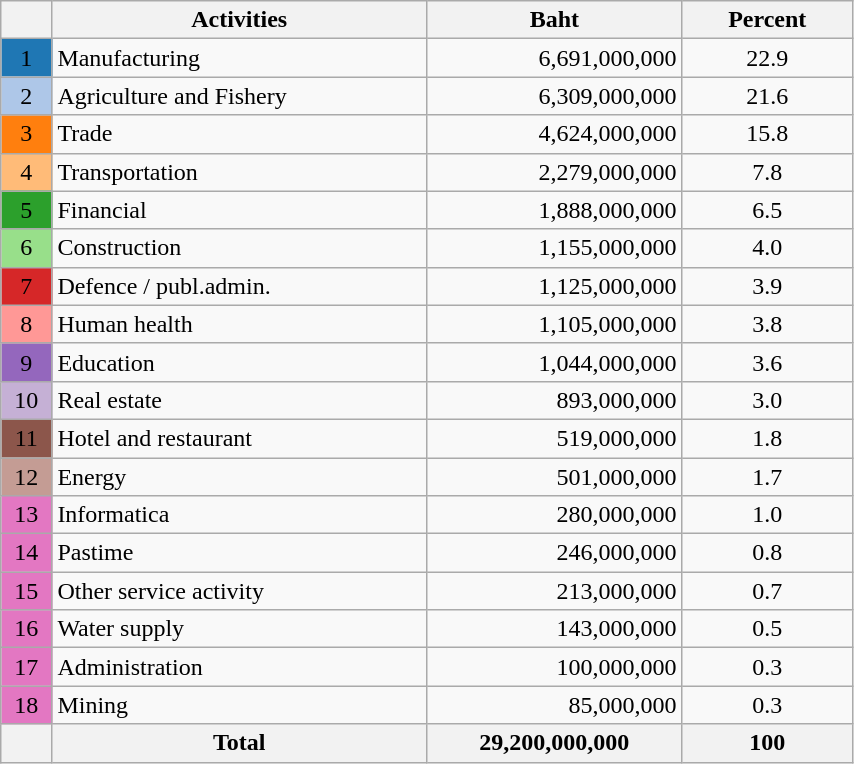<table class="wikitable" style="width:45%; display:inline-table;">
<tr>
<th style="width:6%;"> </th>
<th style="width:44%;">Activities</th>
<th style="width:30%;">Baht</th>
<th style="width:20%;">Percent</th>
</tr>
<tr>
<td style="text-align:center; background:#1f77b4;">1</td>
<td>Manufacturing</td>
<td style="text-align:right;">6,691,000,000</td>
<td style="text-align:center;">22.9</td>
</tr>
<tr>
<td style="text-align:center; background:#aec7e8;">2</td>
<td>Agriculture and Fishery</td>
<td style="text-align:right;">6,309,000,000</td>
<td style="text-align:center;">21.6</td>
</tr>
<tr>
<td style="text-align:center; background:#ff7f0e;">3</td>
<td>Trade</td>
<td style="text-align:right;">4,624,000,000</td>
<td style="text-align:center;">15.8</td>
</tr>
<tr>
<td style="text-align:center; background:#ffbb78;">4</td>
<td>Transportation</td>
<td style="text-align:right;">2,279,000,000</td>
<td style="text-align:center;">7.8</td>
</tr>
<tr>
<td style="text-align:center; background:#2ca02c;">5</td>
<td>Financial</td>
<td style="text-align:right;">1,888,000,000</td>
<td style="text-align:center;">6.5</td>
</tr>
<tr>
<td style="text-align:center; background:#98df8a;">6</td>
<td>Construction</td>
<td style="text-align:right;">1,155,000,000</td>
<td style="text-align:center;">4.0</td>
</tr>
<tr>
<td style="text-align:center; background:#d62728;">7</td>
<td>Defence / publ.admin.</td>
<td style="text-align:right;">1,125,000,000</td>
<td style="text-align:center;">3.9</td>
</tr>
<tr>
<td style="text-align:center; background:#ff9896;">8</td>
<td>Human health</td>
<td style="text-align:right;">1,105,000,000</td>
<td style="text-align:center;">3.8</td>
</tr>
<tr>
<td style="text-align:center; background:#9467bd;">9</td>
<td>Education</td>
<td style="text-align:right;">1,044,000,000</td>
<td style="text-align:center;">3.6</td>
</tr>
<tr>
<td style="text-align:center; background:#c5b0d5;">10</td>
<td>Real estate</td>
<td style="text-align:right;">893,000,000</td>
<td style="text-align:center;">3.0</td>
</tr>
<tr>
<td style="text-align:center; background:#8c564b;">11</td>
<td>Hotel and restaurant</td>
<td style="text-align:right;">519,000,000</td>
<td style="text-align:center;">1.8</td>
</tr>
<tr>
<td style="text-align:center; background:#c49c94;">12</td>
<td>Energy</td>
<td style="text-align:right;">501,000,000</td>
<td style="text-align:center;">1.7</td>
</tr>
<tr>
<td style="text-align:center;background:#e377c2;">13</td>
<td>Informatica</td>
<td style="text-align:right;">280,000,000</td>
<td style="text-align:center;">1.0</td>
</tr>
<tr>
<td style="text-align:center; background:#e377c2;">14</td>
<td>Pastime</td>
<td style="text-align:right;">246,000,000</td>
<td style="text-align:center;">0.8</td>
</tr>
<tr>
<td style="text-align:center; background:#e377c2;">15</td>
<td>Other service activity</td>
<td style="text-align:right;">213,000,000</td>
<td style="text-align:center;">0.7</td>
</tr>
<tr>
<td style="text-align:center; background:#e377c2;">16</td>
<td>Water supply</td>
<td style="text-align:right;">143,000,000</td>
<td style="text-align:center;">0.5</td>
</tr>
<tr>
<td style="text-align:center; background:#e377c2;">17</td>
<td>Administration</td>
<td style="text-align:right;">100,000,000</td>
<td style="text-align:center;">0.3</td>
</tr>
<tr>
<td style="text-align:center; background:#e377c2;">18</td>
<td>Mining</td>
<td style="text-align:right;">85,000,000</td>
<td style="text-align:center;">0.3</td>
</tr>
<tr>
<th> </th>
<th>Total</th>
<th>29,200,000,000</th>
<th>100</th>
</tr>
</table>
